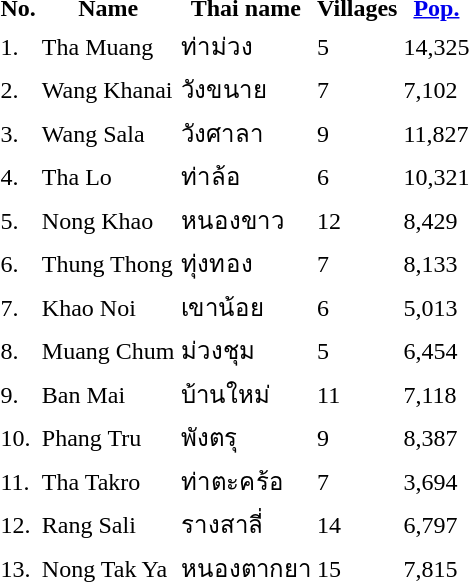<table>
<tr>
<th>No.</th>
<th>Name</th>
<th>Thai name</th>
<th>Villages</th>
<th><a href='#'>Pop.</a></th>
</tr>
<tr>
<td>1.</td>
<td>Tha Muang</td>
<td>ท่าม่วง</td>
<td>5</td>
<td>14,325</td>
<td></td>
</tr>
<tr>
<td>2.</td>
<td>Wang Khanai</td>
<td>วังขนาย</td>
<td>7</td>
<td>7,102</td>
<td></td>
</tr>
<tr>
<td>3.</td>
<td>Wang Sala</td>
<td>วังศาลา</td>
<td>9</td>
<td>11,827</td>
<td></td>
</tr>
<tr>
<td>4.</td>
<td>Tha Lo</td>
<td>ท่าล้อ</td>
<td>6</td>
<td>10,321</td>
<td></td>
</tr>
<tr>
<td>5.</td>
<td>Nong Khao</td>
<td>หนองขาว</td>
<td>12</td>
<td>8,429</td>
<td></td>
</tr>
<tr>
<td>6.</td>
<td>Thung Thong</td>
<td>ทุ่งทอง</td>
<td>7</td>
<td>8,133</td>
<td></td>
</tr>
<tr>
<td>7.</td>
<td>Khao Noi</td>
<td>เขาน้อย</td>
<td>6</td>
<td>5,013</td>
<td></td>
</tr>
<tr>
<td>8.</td>
<td>Muang Chum</td>
<td>ม่วงชุม</td>
<td>5</td>
<td>6,454</td>
<td></td>
</tr>
<tr>
<td>9.</td>
<td>Ban Mai</td>
<td>บ้านใหม่</td>
<td>11</td>
<td>7,118</td>
<td></td>
</tr>
<tr>
<td>10.</td>
<td>Phang Tru</td>
<td>พังตรุ</td>
<td>9</td>
<td>8,387</td>
<td></td>
</tr>
<tr>
<td>11.</td>
<td>Tha Takro</td>
<td>ท่าตะคร้อ</td>
<td>7</td>
<td>3,694</td>
<td></td>
</tr>
<tr>
<td>12.</td>
<td>Rang Sali</td>
<td>รางสาลี่</td>
<td>14</td>
<td>6,797</td>
<td></td>
</tr>
<tr>
<td>13.</td>
<td>Nong Tak Ya</td>
<td>หนองตากยา</td>
<td>15</td>
<td>7,815</td>
<td></td>
</tr>
</table>
